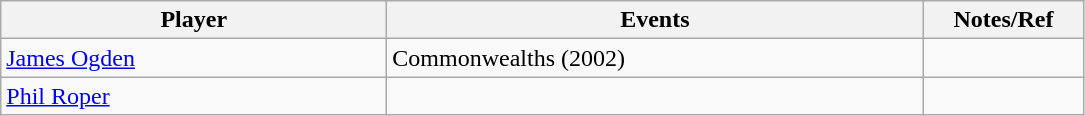<table class="wikitable">
<tr>
<th width=250>Player</th>
<th width=350>Events</th>
<th width=100>Notes/Ref</th>
</tr>
<tr>
<td> <a href='#'>James Ogden</a></td>
<td>Commonwealths (2002)</td>
<td></td>
</tr>
<tr>
<td> <a href='#'>Phil Roper</a></td>
<td></td>
<td></td>
</tr>
</table>
